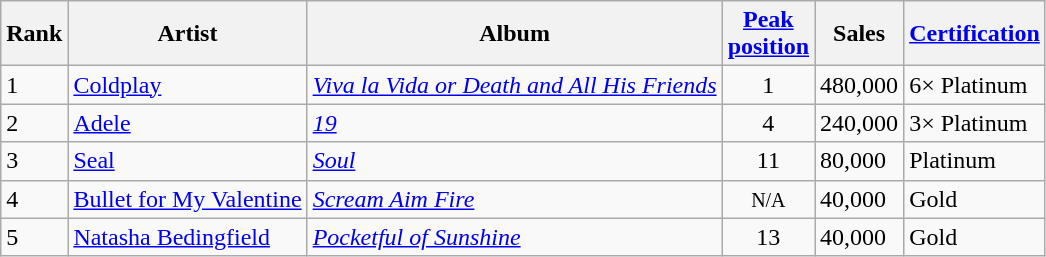<table class="wikitable sortable">
<tr>
<th>Rank</th>
<th>Artist</th>
<th>Album</th>
<th><a href='#'>Peak<br>position</a></th>
<th>Sales</th>
<th><a href='#'>Certification</a></th>
</tr>
<tr>
<td>1</td>
<td><a href='#'>Coldplay</a></td>
<td><em><a href='#'>Viva la Vida or Death and All His Friends</a></em></td>
<td style="text-align:center;">1</td>
<td>480,000</td>
<td>6× Platinum</td>
</tr>
<tr>
<td>2</td>
<td><a href='#'>Adele</a></td>
<td><em><a href='#'>19</a></em></td>
<td style="text-align:center;">4</td>
<td>240,000</td>
<td>3× Platinum</td>
</tr>
<tr>
<td>3</td>
<td><a href='#'>Seal</a></td>
<td><em><a href='#'>Soul</a></em></td>
<td style="text-align:center;">11</td>
<td>80,000</td>
<td>Platinum</td>
</tr>
<tr>
<td>4</td>
<td><a href='#'>Bullet for My Valentine</a></td>
<td><em><a href='#'>Scream Aim Fire</a></em></td>
<td style="text-align:center;"><span><small>N/A</small></span></td>
<td>40,000</td>
<td>Gold</td>
</tr>
<tr>
<td>5</td>
<td><a href='#'>Natasha Bedingfield</a></td>
<td><em><a href='#'>Pocketful of Sunshine</a></em></td>
<td style="text-align:center;">13</td>
<td>40,000</td>
<td>Gold</td>
</tr>
</table>
